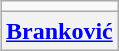<table class="wikitable" align="right" |>
<tr>
<td></td>
</tr>
<tr>
<th><a href='#'>Branković</a></th>
</tr>
</table>
